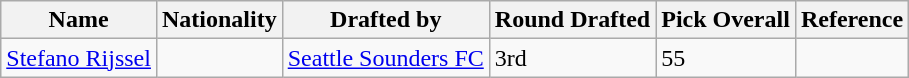<table class="wikitable">
<tr>
<th>Name</th>
<th>Nationality</th>
<th>Drafted by</th>
<th>Round Drafted</th>
<th>Pick Overall</th>
<th>Reference</th>
</tr>
<tr>
<td><a href='#'>Stefano Rijssel</a></td>
<td></td>
<td><a href='#'>Seattle Sounders FC</a></td>
<td>3rd</td>
<td>55</td>
<td></td>
</tr>
</table>
